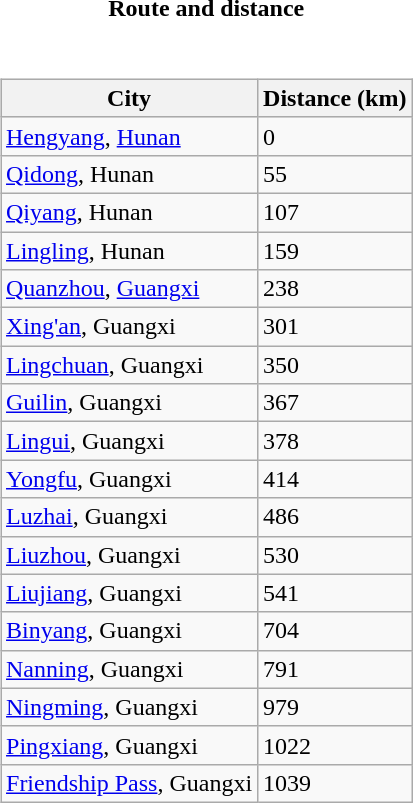<table style="font-size:100%;">
<tr>
<td style="width:33%; text-align:center;"><strong>Route and distance</strong></td>
</tr>
<tr valign="top">
<td><br><table class="wikitable sortable" style="margin-left:auto;margin-right:auto">
<tr style="background:#ececec;">
<th>City</th>
<th>Distance (km)</th>
</tr>
<tr>
<td><a href='#'>Hengyang</a>, <a href='#'>Hunan</a></td>
<td>0</td>
</tr>
<tr>
<td><a href='#'>Qidong</a>, Hunan</td>
<td>55</td>
</tr>
<tr>
<td><a href='#'>Qiyang</a>, Hunan</td>
<td>107</td>
</tr>
<tr>
<td><a href='#'>Lingling</a>, Hunan</td>
<td>159</td>
</tr>
<tr>
<td><a href='#'>Quanzhou</a>, <a href='#'>Guangxi</a></td>
<td>238</td>
</tr>
<tr>
<td><a href='#'>Xing'an</a>, Guangxi</td>
<td>301</td>
</tr>
<tr>
<td><a href='#'>Lingchuan</a>, Guangxi</td>
<td>350</td>
</tr>
<tr>
<td><a href='#'>Guilin</a>, Guangxi</td>
<td>367</td>
</tr>
<tr>
<td><a href='#'>Lingui</a>, Guangxi</td>
<td>378</td>
</tr>
<tr>
<td><a href='#'>Yongfu</a>, Guangxi</td>
<td>414</td>
</tr>
<tr>
<td><a href='#'>Luzhai</a>, Guangxi</td>
<td>486</td>
</tr>
<tr>
<td><a href='#'>Liuzhou</a>, Guangxi</td>
<td>530</td>
</tr>
<tr>
<td><a href='#'>Liujiang</a>, Guangxi</td>
<td>541</td>
</tr>
<tr>
<td><a href='#'>Binyang</a>, Guangxi</td>
<td>704</td>
</tr>
<tr>
<td><a href='#'>Nanning</a>, Guangxi</td>
<td>791</td>
</tr>
<tr>
<td><a href='#'>Ningming</a>, Guangxi</td>
<td>979</td>
</tr>
<tr>
<td><a href='#'>Pingxiang</a>, Guangxi</td>
<td>1022</td>
</tr>
<tr>
<td><a href='#'>Friendship Pass</a>, Guangxi</td>
<td>1039</td>
</tr>
</table>
</td>
</tr>
</table>
